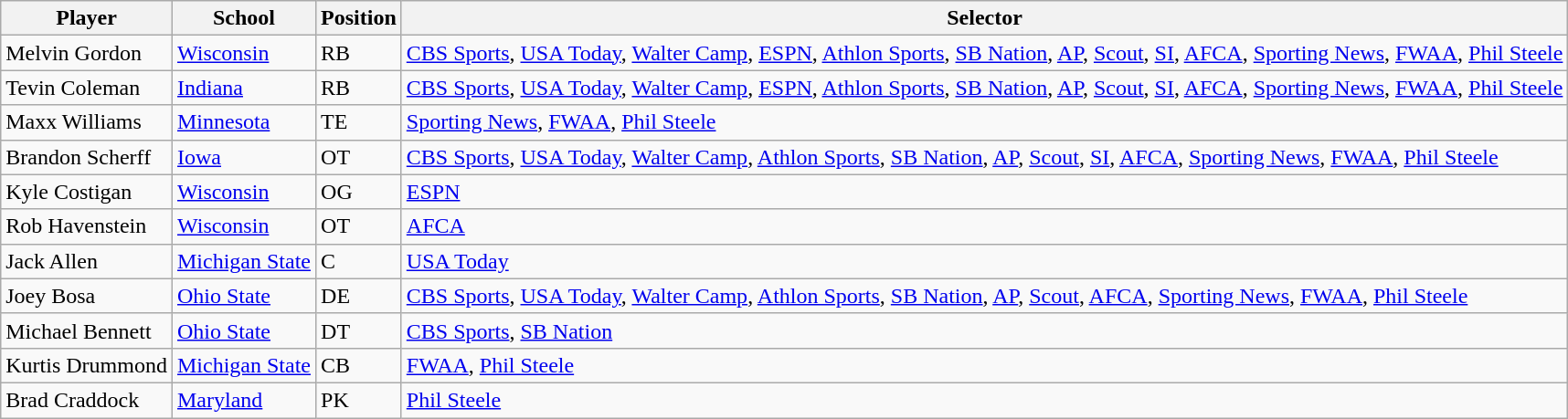<table class="wikitable">
<tr>
<th>Player</th>
<th>School</th>
<th>Position</th>
<th>Selector</th>
</tr>
<tr>
<td>Melvin Gordon</td>
<td><a href='#'>Wisconsin</a></td>
<td>RB</td>
<td><a href='#'>CBS Sports</a>, <a href='#'>USA Today</a>, <a href='#'>Walter Camp</a>, <a href='#'>ESPN</a>, <a href='#'>Athlon Sports</a>, <a href='#'>SB Nation</a>, <a href='#'>AP</a>, <a href='#'>Scout</a>, <a href='#'>SI</a>, <a href='#'>AFCA</a>, <a href='#'>Sporting News</a>, <a href='#'>FWAA</a>, <a href='#'>Phil Steele</a></td>
</tr>
<tr>
<td>Tevin Coleman</td>
<td><a href='#'>Indiana</a></td>
<td>RB</td>
<td><a href='#'>CBS Sports</a>, <a href='#'>USA Today</a>, <a href='#'>Walter Camp</a>, <a href='#'>ESPN</a>, <a href='#'>Athlon Sports</a>, <a href='#'>SB Nation</a>, <a href='#'>AP</a>, <a href='#'>Scout</a>, <a href='#'>SI</a>, <a href='#'>AFCA</a>, <a href='#'>Sporting News</a>, <a href='#'>FWAA</a>, <a href='#'>Phil Steele</a></td>
</tr>
<tr>
<td>Maxx Williams</td>
<td><a href='#'>Minnesota</a></td>
<td>TE</td>
<td><a href='#'>Sporting News</a>, <a href='#'>FWAA</a>, <a href='#'>Phil Steele</a></td>
</tr>
<tr>
<td>Brandon Scherff</td>
<td><a href='#'>Iowa</a></td>
<td>OT</td>
<td><a href='#'>CBS Sports</a>, <a href='#'>USA Today</a>, <a href='#'>Walter Camp</a>, <a href='#'>Athlon Sports</a>, <a href='#'>SB Nation</a>, <a href='#'>AP</a>, <a href='#'>Scout</a>, <a href='#'>SI</a>, <a href='#'>AFCA</a>, <a href='#'>Sporting News</a>, <a href='#'>FWAA</a>, <a href='#'>Phil Steele</a></td>
</tr>
<tr>
<td>Kyle Costigan</td>
<td><a href='#'>Wisconsin</a></td>
<td>OG</td>
<td><a href='#'>ESPN</a></td>
</tr>
<tr>
<td>Rob Havenstein</td>
<td><a href='#'>Wisconsin</a></td>
<td>OT</td>
<td><a href='#'>AFCA</a></td>
</tr>
<tr>
<td>Jack Allen</td>
<td><a href='#'>Michigan State</a></td>
<td>C</td>
<td><a href='#'>USA Today</a></td>
</tr>
<tr>
<td>Joey Bosa</td>
<td><a href='#'>Ohio State</a></td>
<td>DE</td>
<td><a href='#'>CBS Sports</a>, <a href='#'>USA Today</a>, <a href='#'>Walter Camp</a>, <a href='#'>Athlon Sports</a>, <a href='#'>SB Nation</a>, <a href='#'>AP</a>, <a href='#'>Scout</a>, <a href='#'>AFCA</a>, <a href='#'>Sporting News</a>, <a href='#'>FWAA</a>, <a href='#'>Phil Steele</a></td>
</tr>
<tr>
<td>Michael Bennett</td>
<td><a href='#'>Ohio State</a></td>
<td>DT</td>
<td><a href='#'>CBS Sports</a>, <a href='#'>SB Nation</a></td>
</tr>
<tr>
<td>Kurtis Drummond</td>
<td><a href='#'>Michigan State</a></td>
<td>CB</td>
<td><a href='#'>FWAA</a>, <a href='#'>Phil Steele</a></td>
</tr>
<tr>
<td>Brad Craddock</td>
<td><a href='#'>Maryland</a></td>
<td>PK</td>
<td><a href='#'>Phil Steele</a></td>
</tr>
</table>
